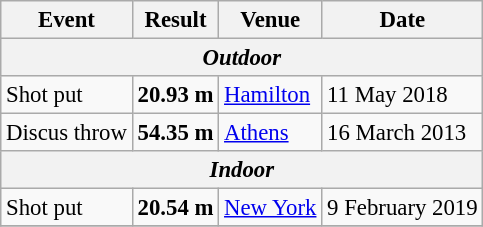<table class="wikitable" style="border-collapse: collapse; font-size: 95%;">
<tr>
<th>Event</th>
<th>Result</th>
<th>Venue</th>
<th>Date</th>
</tr>
<tr>
<th colspan=4><em>Outdoor</em></th>
</tr>
<tr>
<td>Shot put</td>
<td><strong>20.93 m</strong></td>
<td> <a href='#'>Hamilton</a></td>
<td>11 May 2018</td>
</tr>
<tr>
<td>Discus throw</td>
<td><strong>54.35 m</strong></td>
<td> <a href='#'>Athens</a></td>
<td>16 March 2013</td>
</tr>
<tr>
<th colspan=4><em>Indoor</em></th>
</tr>
<tr>
<td>Shot put</td>
<td><strong>20.54 m</strong></td>
<td> <a href='#'>New York</a></td>
<td>9 February 2019</td>
</tr>
<tr>
</tr>
</table>
